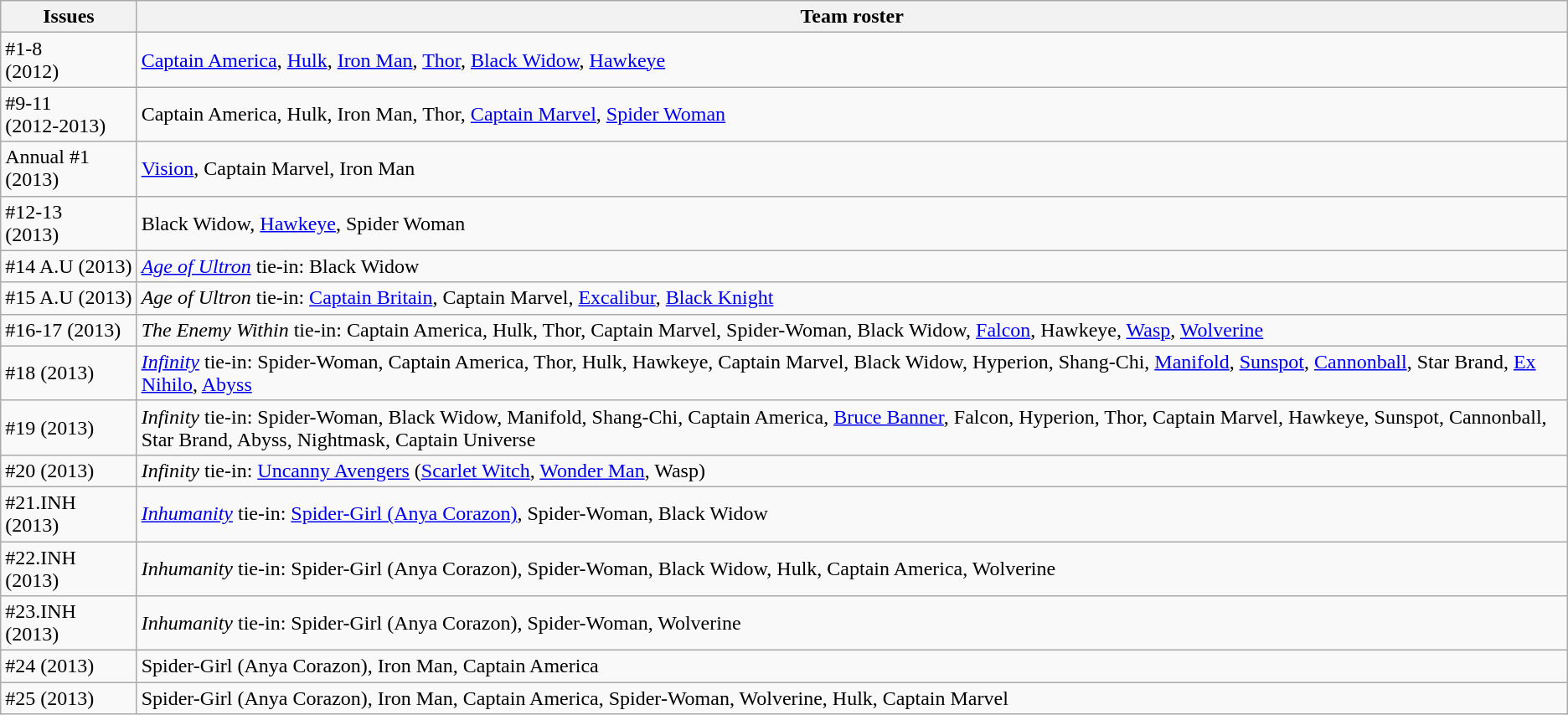<table class="wikitable">
<tr>
<th>Issues</th>
<th>Team roster</th>
</tr>
<tr>
<td>#1-8<br>(2012)</td>
<td><a href='#'>Captain America</a>, <a href='#'>Hulk</a>, <a href='#'>Iron Man</a>, <a href='#'>Thor</a>, <a href='#'>Black Widow</a>, <a href='#'>Hawkeye</a></td>
</tr>
<tr>
<td>#9-11 <br>(2012-2013)</td>
<td>Captain America, Hulk, Iron Man, Thor, <a href='#'>Captain Marvel</a>, <a href='#'>Spider Woman</a></td>
</tr>
<tr>
<td>Annual #1 (2013)</td>
<td><a href='#'>Vision</a>, Captain Marvel, Iron Man</td>
</tr>
<tr>
<td>#12-13 <br>(2013)</td>
<td>Black Widow, <a href='#'>Hawkeye</a>, Spider Woman</td>
</tr>
<tr>
<td>#14 A.U (2013)</td>
<td><em><a href='#'>Age of Ultron</a></em> tie-in: Black Widow</td>
</tr>
<tr>
<td>#15 A.U (2013)</td>
<td><em>Age of Ultron</em> tie-in: <a href='#'>Captain Britain</a>, Captain Marvel, <a href='#'>Excalibur</a>, <a href='#'>Black Knight</a></td>
</tr>
<tr>
<td>#16-17 (2013)</td>
<td><em>The Enemy Within</em> tie-in: Captain America, Hulk, Thor, Captain Marvel, Spider-Woman, Black Widow, <a href='#'>Falcon</a>, Hawkeye, <a href='#'>Wasp</a>, <a href='#'>Wolverine</a></td>
</tr>
<tr>
<td>#18 (2013)</td>
<td><em><a href='#'>Infinity</a></em> tie-in: Spider-Woman, Captain America, Thor, Hulk, Hawkeye, Captain Marvel, Black Widow, Hyperion, Shang-Chi, <a href='#'>Manifold</a>, <a href='#'>Sunspot</a>, <a href='#'>Cannonball</a>, Star Brand, <a href='#'>Ex Nihilo</a>, <a href='#'>Abyss</a></td>
</tr>
<tr>
<td>#19 (2013)</td>
<td><em>Infinity</em> tie-in: Spider-Woman, Black Widow, Manifold, Shang-Chi, Captain America, <a href='#'>Bruce Banner</a>, Falcon, Hyperion, Thor, Captain Marvel, Hawkeye, Sunspot, Cannonball, Star Brand, Abyss, Nightmask, Captain Universe</td>
</tr>
<tr>
<td>#20 (2013)</td>
<td><em>Infinity</em> tie-in: <a href='#'>Uncanny Avengers</a> (<a href='#'>Scarlet Witch</a>, <a href='#'>Wonder Man</a>, Wasp)</td>
</tr>
<tr>
<td>#21.INH (2013)</td>
<td><em><a href='#'>Inhumanity</a></em> tie-in: <a href='#'>Spider-Girl (Anya Corazon)</a>, Spider-Woman, Black Widow</td>
</tr>
<tr>
<td>#22.INH (2013)</td>
<td><em>Inhumanity</em> tie-in: Spider-Girl (Anya Corazon), Spider-Woman, Black Widow, Hulk, Captain America, Wolverine</td>
</tr>
<tr>
<td>#23.INH (2013)</td>
<td><em>Inhumanity</em> tie-in: Spider-Girl (Anya Corazon), Spider-Woman, Wolverine</td>
</tr>
<tr>
<td>#24 (2013)</td>
<td>Spider-Girl (Anya Corazon), Iron Man, Captain America</td>
</tr>
<tr>
<td>#25 (2013)</td>
<td>Spider-Girl (Anya Corazon), Iron Man, Captain America, Spider-Woman, Wolverine, Hulk, Captain Marvel</td>
</tr>
</table>
